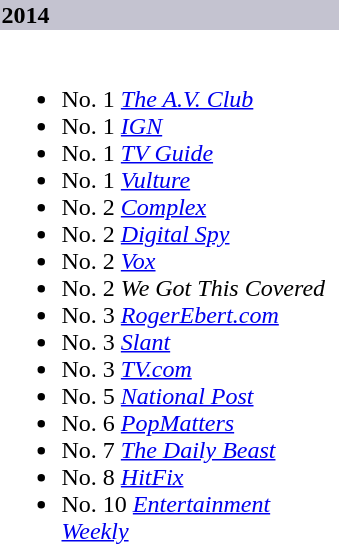<table class="collapsible collapsed">
<tr>
<th style="width:14em; background:#C4C3D0; text-align:left">2014</th>
</tr>
<tr>
<td colspan=><br><ul><li>No. 1 <em><a href='#'>The A.V. Club</a></em></li><li>No. 1 <em><a href='#'>IGN</a></em></li><li>No. 1 <em><a href='#'>TV Guide</a></em></li><li>No. 1 <em><a href='#'>Vulture</a></em></li><li>No. 2 <em><a href='#'>Complex</a></em></li><li>No. 2 <em><a href='#'>Digital Spy</a></em></li><li>No. 2 <em><a href='#'>Vox</a></em></li><li>No. 2 <em>We Got This Covered</em></li><li>No. 3 <em><a href='#'>RogerEbert.com</a></em></li><li>No. 3 <em><a href='#'>Slant</a></em></li><li>No. 3 <em><a href='#'>TV.com</a></em></li><li>No. 5 <em><a href='#'>National Post</a></em></li><li>No. 6 <em><a href='#'>PopMatters</a></em></li><li>No. 7 <em><a href='#'>The Daily Beast</a></em></li><li>No. 8 <em><a href='#'>HitFix</a></em></li><li>No. 10 <em><a href='#'>Entertainment Weekly</a></em></li></ul></td>
</tr>
</table>
